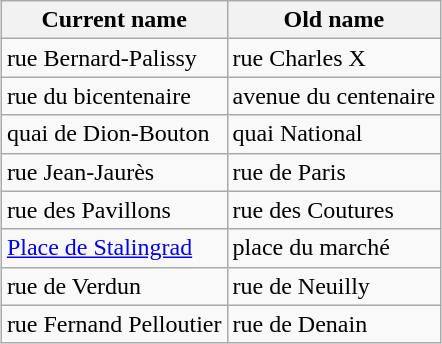<table class="wikitable" style="margin-left:auto; margin-right:auto;">
<tr>
<th>Current name</th>
<th>Old name</th>
</tr>
<tr>
<td>rue Bernard-Palissy</td>
<td>rue Charles X</td>
</tr>
<tr>
<td>rue du bicentenaire</td>
<td>avenue du centenaire</td>
</tr>
<tr>
<td>quai de Dion-Bouton</td>
<td>quai National</td>
</tr>
<tr>
<td>rue Jean-Jaurès</td>
<td>rue de Paris</td>
</tr>
<tr>
<td>rue des Pavillons</td>
<td>rue des Coutures</td>
</tr>
<tr>
<td><a href='#'>Place de Stalingrad</a></td>
<td>place du marché</td>
</tr>
<tr>
<td>rue de Verdun</td>
<td>rue de Neuilly</td>
</tr>
<tr>
<td>rue Fernand Pelloutier</td>
<td>rue de Denain</td>
</tr>
</table>
